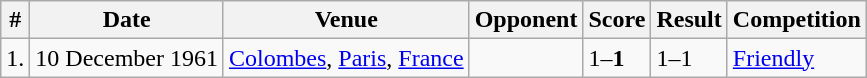<table class="wikitable" style="font-size:100%">
<tr>
<th>#</th>
<th>Date</th>
<th>Venue</th>
<th>Opponent</th>
<th>Score</th>
<th>Result</th>
<th>Competition</th>
</tr>
<tr>
<td>1.</td>
<td>10 December 1961</td>
<td><a href='#'>Colombes</a>, <a href='#'>Paris</a>, <a href='#'>France</a></td>
<td></td>
<td>1–<strong>1</strong></td>
<td>1–1</td>
<td><a href='#'>Friendly</a></td>
</tr>
</table>
